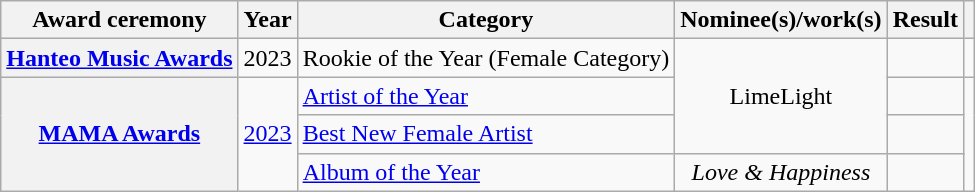<table class="wikitable plainrowheaders sortable" style="text-align:left">
<tr>
<th scope="col">Award ceremony</th>
<th scope="col">Year</th>
<th scope="col">Category</th>
<th scope="col">Nominee(s)/work(s)</th>
<th scope="col">Result</th>
<th scope="col" class="unsortable"></th>
</tr>
<tr>
<th scope="row"><a href='#'>Hanteo Music Awards</a></th>
<td>2023</td>
<td>Rookie of the Year (Female Category)</td>
<td rowspan="3" style="text-align:center">LimeLight</td>
<td></td>
<td style="text-align:center"></td>
</tr>
<tr>
<th scope="row" rowspan="3"><a href='#'>MAMA Awards</a></th>
<td rowspan="3" style="text-align:center"><a href='#'>2023</a></td>
<td><a href='#'>Artist of the Year</a></td>
<td></td>
<td rowspan="3" style="text-align:center"></td>
</tr>
<tr>
<td><a href='#'>Best New Female Artist</a></td>
<td></td>
</tr>
<tr>
<td><a href='#'>Album of the Year</a></td>
<td style="text-align:center"><em>Love & Happiness</em></td>
<td></td>
</tr>
</table>
